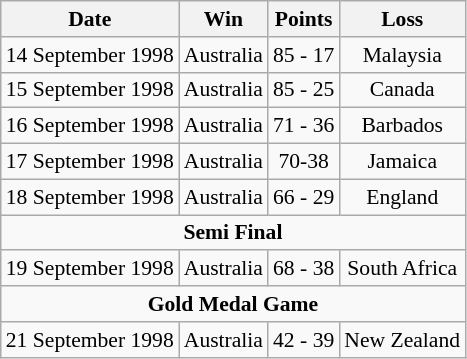<table class="wikitable" style="font-size:90%">
<tr>
<th>Date</th>
<th>Win</th>
<th>Points</th>
<th>Loss</th>
</tr>
<tr align=center>
<td>14 September 1998</td>
<td>Australia</td>
<td>85 - 17</td>
<td>Malaysia</td>
</tr>
<tr align=center>
<td>15 September 1998</td>
<td>Australia</td>
<td>85 - 25</td>
<td>Canada</td>
</tr>
<tr align=center>
<td>16 September 1998</td>
<td>Australia</td>
<td>71 - 36</td>
<td>Barbados</td>
</tr>
<tr align=center>
<td>17 September 1998</td>
<td>Australia</td>
<td>70-38</td>
<td>Jamaica</td>
</tr>
<tr align=center>
<td>18 September 1998</td>
<td>Australia</td>
<td>66 - 29</td>
<td>England </td>
</tr>
<tr align=center>
<td colspan=4><strong>Semi Final</strong></td>
</tr>
<tr align=center>
<td>19 September 1998</td>
<td>Australia</td>
<td>68 - 38</td>
<td>South Africa</td>
</tr>
<tr align=center>
<td colspan=4><strong>Gold Medal Game</strong></td>
</tr>
<tr align=center>
<td>21 September 1998</td>
<td>Australia </td>
<td>42 - 39</td>
<td>New Zealand </td>
</tr>
</table>
